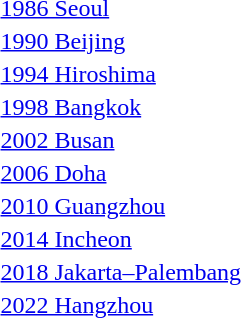<table>
<tr>
<td><a href='#'>1986 Seoul</a></td>
<td></td>
<td></td>
<td></td>
</tr>
<tr>
<td><a href='#'>1990 Beijing</a></td>
<td></td>
<td></td>
<td></td>
</tr>
<tr>
<td><a href='#'>1994 Hiroshima</a></td>
<td></td>
<td></td>
<td></td>
</tr>
<tr>
<td><a href='#'>1998 Bangkok</a></td>
<td></td>
<td></td>
<td></td>
</tr>
<tr>
<td><a href='#'>2002 Busan</a></td>
<td></td>
<td></td>
<td></td>
</tr>
<tr>
<td><a href='#'>2006 Doha</a></td>
<td></td>
<td></td>
<td></td>
</tr>
<tr>
<td><a href='#'>2010 Guangzhou</a></td>
<td></td>
<td></td>
<td></td>
</tr>
<tr>
<td><a href='#'>2014 Incheon</a></td>
<td></td>
<td></td>
<td></td>
</tr>
<tr>
<td><a href='#'>2018 Jakarta–Palembang</a></td>
<td></td>
<td></td>
<td></td>
</tr>
<tr>
<td><a href='#'>2022 Hangzhou</a></td>
<td></td>
<td></td>
<td></td>
</tr>
</table>
